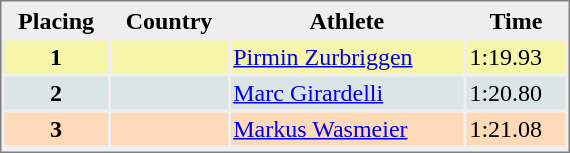<table style="border-style:solid;border-width:1px;border-color:#808080;background-color:#EFEFEF" cellspacing="2" cellpadding="2" width="380px">
<tr bgcolor="#EFEFEF">
<th>Placing</th>
<th>Country</th>
<th>Athlete</th>
<th>Time</th>
</tr>
<tr align="center" valign="top" bgcolor="#F7F6A8">
<th>1</th>
<td align="left"> </td>
<td align="left"><a href='#'>Pirmin Zurbriggen</a></td>
<td align="left">1:19.93</td>
</tr>
<tr align="center" valign="top" bgcolor="#DCE5E5">
<th>2</th>
<td align="left"></td>
<td align="left"><a href='#'>Marc Girardelli</a></td>
<td align="left">1:20.80</td>
</tr>
<tr align="center" valign="top" bgcolor="#FFDAB9">
<th>3</th>
<td align="left"></td>
<td align="left"><a href='#'>Markus Wasmeier</a></td>
<td align="left">1:21.08</td>
</tr>
<tr align="center" valign="top" bgcolor="#FFFFFF">
</tr>
</table>
